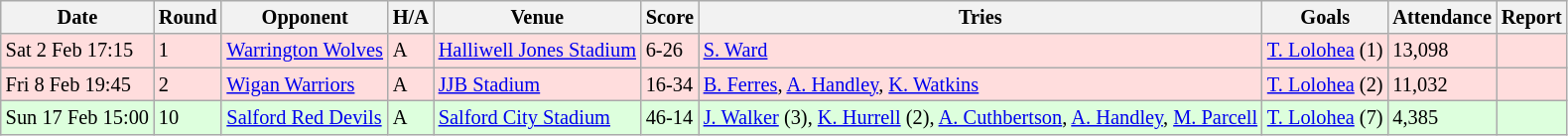<table class="wikitable" style="font-size:85%;">
<tr>
<th>Date</th>
<th>Round</th>
<th>Opponent</th>
<th>H/A</th>
<th>Venue</th>
<th>Score</th>
<th>Tries</th>
<th>Goals</th>
<th>Attendance</th>
<th>Report</th>
</tr>
<tr bgcolor=#FFDDDD>
<td>Sat 2 Feb 17:15</td>
<td>1</td>
<td><a href='#'>Warrington Wolves</a></td>
<td>A</td>
<td><a href='#'>Halliwell Jones Stadium</a></td>
<td>6-26</td>
<td><a href='#'>S. Ward</a></td>
<td><a href='#'>T. Lolohea</a> (1)</td>
<td>13,098</td>
<td></td>
</tr>
<tr bgcolor=#FFDDDD>
<td>Fri 8 Feb 19:45</td>
<td>2</td>
<td><a href='#'>Wigan Warriors</a></td>
<td>A</td>
<td><a href='#'>JJB Stadium</a></td>
<td>16-34</td>
<td><a href='#'>B. Ferres</a>, <a href='#'>A. Handley</a>, <a href='#'>K. Watkins</a></td>
<td><a href='#'>T. Lolohea</a> (2)</td>
<td>11,032</td>
<td></td>
</tr>
<tr bgcolor=#DDFFDD>
<td>Sun 17 Feb 15:00</td>
<td>10</td>
<td><a href='#'>Salford Red Devils</a></td>
<td>A</td>
<td><a href='#'>Salford City Stadium</a></td>
<td>46-14</td>
<td><a href='#'>J. Walker</a> (3), <a href='#'>K. Hurrell</a> (2), <a href='#'>A. Cuthbertson</a>, <a href='#'>A. Handley</a>, <a href='#'>M. Parcell</a></td>
<td><a href='#'>T. Lolohea</a> (7)</td>
<td>4,385</td>
<td></td>
</tr>
</table>
